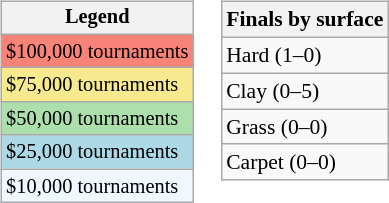<table>
<tr valign=top>
<td><br><table class=wikitable style="font-size:85%">
<tr>
<th>Legend</th>
</tr>
<tr style="background:#f88379;">
<td>$100,000 tournaments</td>
</tr>
<tr style="background:#f7e98e;">
<td>$75,000 tournaments</td>
</tr>
<tr style="background:#addfad;">
<td>$50,000 tournaments</td>
</tr>
<tr style="background:lightblue;">
<td>$25,000 tournaments</td>
</tr>
<tr style="background:#f0f8ff;">
<td>$10,000 tournaments</td>
</tr>
</table>
</td>
<td><br><table class=wikitable style="font-size:90%">
<tr>
<th>Finals by surface</th>
</tr>
<tr>
<td>Hard (1–0)</td>
</tr>
<tr>
<td>Clay (0–5)</td>
</tr>
<tr>
<td>Grass (0–0)</td>
</tr>
<tr>
<td>Carpet (0–0)</td>
</tr>
</table>
</td>
</tr>
</table>
